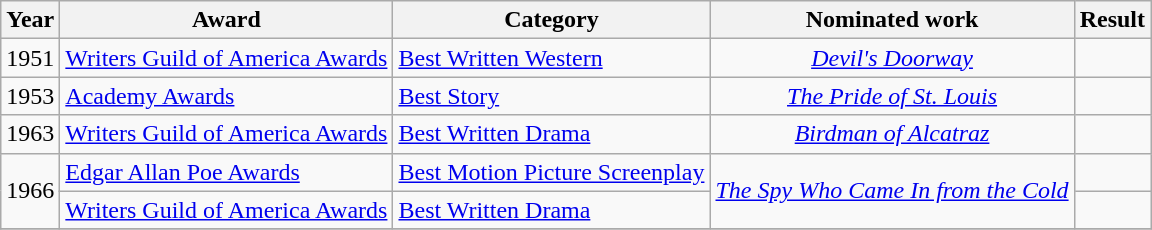<table class="wikitable sortable">
<tr>
<th>Year</th>
<th>Award</th>
<th>Category</th>
<th>Nominated work</th>
<th>Result</th>
</tr>
<tr>
<td>1951</td>
<td><a href='#'>Writers Guild of America Awards</a></td>
<td><a href='#'>Best Written Western</a></td>
<td style="text-align:center;"><em><a href='#'>Devil's Doorway</a></em></td>
<td></td>
</tr>
<tr>
<td>1953</td>
<td><a href='#'>Academy Awards</a></td>
<td><a href='#'>Best Story</a></td>
<td style="text-align:center;"><em><a href='#'>The Pride of St. Louis</a></em></td>
<td></td>
</tr>
<tr>
<td>1963</td>
<td><a href='#'>Writers Guild of America Awards</a></td>
<td><a href='#'>Best Written Drama</a></td>
<td style="text-align:center;"><em><a href='#'>Birdman of Alcatraz</a></em></td>
<td></td>
</tr>
<tr>
<td rowspan="2">1966</td>
<td><a href='#'>Edgar Allan Poe Awards</a></td>
<td><a href='#'>Best Motion Picture Screenplay</a> </td>
<td rowspan="2" style="text-align:center;"><em><a href='#'>The Spy Who Came In from the Cold</a></em></td>
<td></td>
</tr>
<tr>
<td><a href='#'>Writers Guild of America Awards</a></td>
<td><a href='#'>Best Written Drama</a> </td>
<td></td>
</tr>
<tr>
</tr>
</table>
